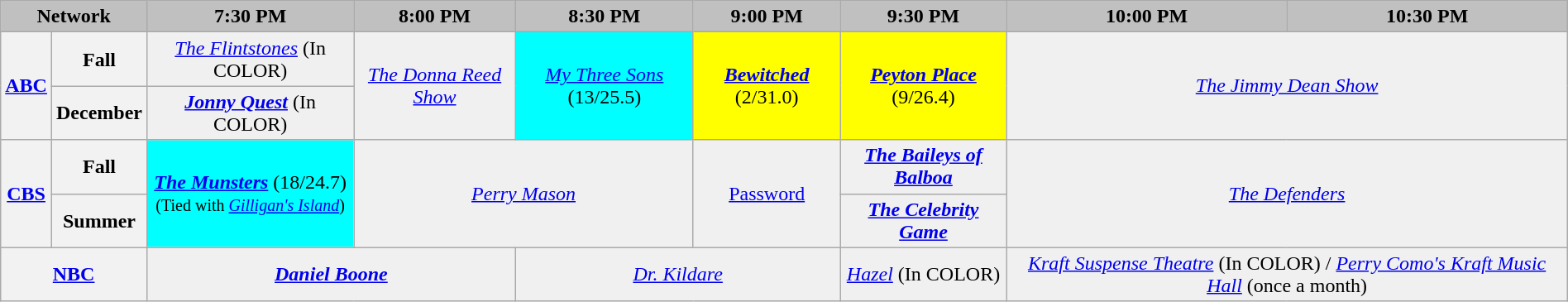<table class="wikitable" style="width:100%;margin-right:0;text-align:center">
<tr>
<th colspan="2" style="background-color:#C0C0C0;text-align:center">Network</th>
<th style="background-color:#C0C0C0;text-align:center">7:30 PM</th>
<th style="background-color:#C0C0C0;text-align:center">8:00 PM</th>
<th style="background-color:#C0C0C0;text-align:center">8:30 PM</th>
<th style="background-color:#C0C0C0;text-align:center">9:00 PM</th>
<th style="background-color:#C0C0C0;text-align:center">9:30 PM</th>
<th style="background-color:#C0C0C0;text-align:center">10:00 PM</th>
<th style="background-color:#C0C0C0;text-align:center">10:30 PM</th>
</tr>
<tr>
<th bgcolor="#C0C0C0" rowspan="2"><a href='#'>ABC</a></th>
<th>Fall</th>
<td bgcolor="#F0F0F0"><em><a href='#'>The Flintstones</a></em> (In <span>C</span><span>O</span><span>L</span><span>O</span><span>R</span>)</td>
<td bgcolor="#F0F0F0"  rowspan="2"><em><a href='#'>The Donna Reed Show</a></em></td>
<td bgcolor="#00FFFF"  rowspan="2"><em><a href='#'>My Three Sons</a></em> (13/25.5)</td>
<td bgcolor="#FFFF00"  rowspan="2"><strong><em><a href='#'>Bewitched</a></em></strong> (2/31.0)</td>
<td bgcolor="#FFFF00"  rowspan="2"><strong><em><a href='#'>Peyton Place</a></em></strong> (9/26.4)</td>
<td bgcolor="#F0F0F0" colspan="2"  rowspan="2"><em><a href='#'>The Jimmy Dean Show</a></em></td>
</tr>
<tr>
<th>December</th>
<td bgcolor="#F0F0F0"><strong><em><a href='#'><em>Jonny Quest</em></a></em></strong> (In <span>C</span><span>O</span><span>L</span><span>O</span><span>R</span>)</td>
</tr>
<tr>
<th rowspan="2" bgcolor="#C0C0C0"><a href='#'>CBS</a></th>
<th>Fall</th>
<td rowspan="2" bgcolor="#00FFFF"><strong><em><a href='#'>The Munsters</a></em></strong> (18/24.7)<br><small>(Tied with <em><a href='#'>Gilligan's Island</a></em>)</small></td>
<td colspan="2" rowspan="2" bgcolor="#F0F0F0"><em><a href='#'>Perry Mason</a></em></td>
<td rowspan="2" bgcolor="#F0F0F0"><em><a href='#'></em>Password<em></a></em></td>
<td bgcolor="#F0F0F0"><strong><em><a href='#'>The Baileys of Balboa</a></em></strong></td>
<td colspan="2" rowspan="2" bgcolor="#F0F0F0"><em><a href='#'>The Defenders</a></em></td>
</tr>
<tr>
<th>Summer</th>
<td bgcolor="#F0F0F0"><strong><em><a href='#'>The Celebrity Game</a></em></strong></td>
</tr>
<tr>
<th bgcolor="#C0C0C0" colspan="2"><a href='#'>NBC</a></th>
<td bgcolor="#F0F0F0" colspan="2"><strong><em><a href='#'>Daniel Boone</a></em></strong></td>
<td bgcolor="#F0F0F0" colspan="2"><em><a href='#'>Dr. Kildare</a></em></td>
<td bgcolor="#F0F0F0"><em><a href='#'>Hazel</a></em> (In <span>C</span><span>O</span><span>L</span><span>O</span><span>R</span>)</td>
<td bgcolor="#F0F0F0" colspan="2"><em><a href='#'>Kraft Suspense Theatre</a></em> (In <span>C</span><span>O</span><span>L</span><span>O</span><span>R</span>) / <em><a href='#'>Perry Como's Kraft Music Hall</a></em> (once a month)</td>
</tr>
</table>
